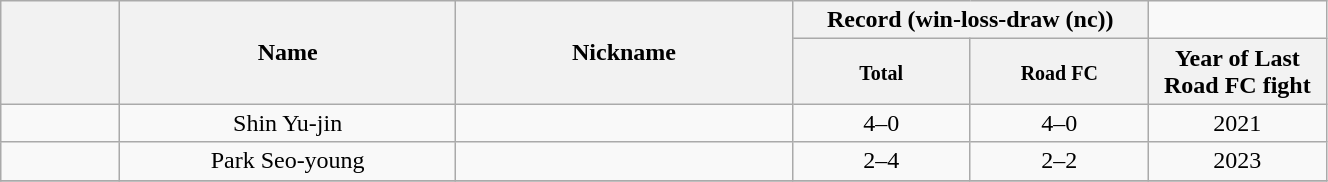<table class="wikitable" width="70%" style="text-align:center;">
<tr>
<th rowspan="2" width="6%"></th>
<th rowspan="2" width="17%">Name</th>
<th rowspan="2" width="17%">Nickname</th>
<th colspan="2" width="18%">Record (win-loss-draw (nc))</th>
</tr>
<tr>
<th width="9%"><small>Total</small></th>
<th width="9%"><small>Road FC</small></th>
<th width="9%">Year of Last Road FC fight</th>
</tr>
<tr>
<td></td>
<td>Shin Yu-jin</td>
<td></td>
<td>4–0</td>
<td>4–0</td>
<td>2021</td>
</tr>
<tr>
<td></td>
<td>Park Seo-young</td>
<td></td>
<td>2–4</td>
<td>2–2</td>
<td>2023</td>
</tr>
<tr>
</tr>
</table>
